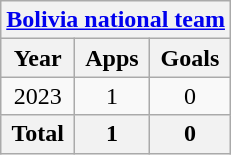<table class="wikitable" style="text-align:center">
<tr>
<th colspan=3><a href='#'>Bolivia national team</a></th>
</tr>
<tr>
<th>Year</th>
<th>Apps</th>
<th>Goals</th>
</tr>
<tr>
<td>2023</td>
<td>1</td>
<td>0</td>
</tr>
<tr>
<th>Total</th>
<th>1</th>
<th>0</th>
</tr>
</table>
